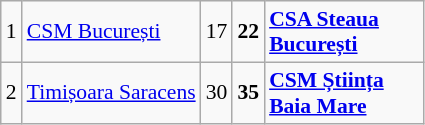<table class="wikitable gauche" cellpadding="0" cellspacing="0" style="font-size:90%;">
<tr>
<td>1</td>
<td><a href='#'>CSM București</a></td>
<td>17</td>
<td><strong>22</strong></td>
<td width="100px"><strong><a href='#'>CSA Steaua București</a></strong></td>
</tr>
<tr>
<td>2</td>
<td><a href='#'>Timișoara Saracens</a></td>
<td>30</td>
<td><strong>35</strong></td>
<td><strong><a href='#'>CSM Știința Baia Mare</a></strong></td>
</tr>
</table>
